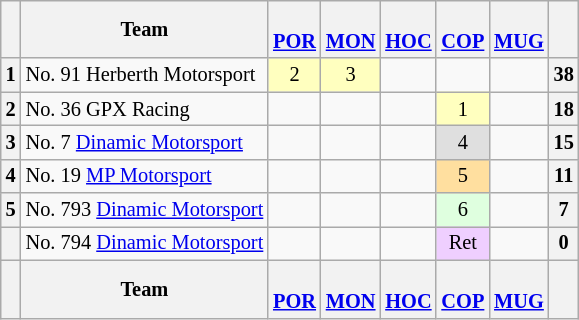<table align=left| class="wikitable" style="font-size: 85%; text-align: center">
<tr valign="top">
<th valign=middle></th>
<th valign=middle>Team</th>
<th><br><a href='#'>POR</a></th>
<th><br><a href='#'>MON</a></th>
<th><br><a href='#'>HOC</a></th>
<th><br><a href='#'>COP</a></th>
<th><br><a href='#'>MUG</a></th>
<th valign=middle>  </th>
</tr>
<tr>
<th>1</th>
<td align=left> No. 91 Herberth Motorsport</td>
<td style="background:#FFFFBF;">2</td>
<td style="background:#FFFFBF;">3</td>
<td></td>
<td></td>
<td></td>
<th>38</th>
</tr>
<tr>
<th>2</th>
<td align=left> No. 36 GPX Racing</td>
<td></td>
<td></td>
<td></td>
<td style="background:#FFFFBF;">1</td>
<td></td>
<th>18</th>
</tr>
<tr>
<th>3</th>
<td align=left> No. 7 <a href='#'>Dinamic Motorsport</a></td>
<td></td>
<td></td>
<td></td>
<td style="background:#DFDFDF;">4</td>
<td></td>
<th>15</th>
</tr>
<tr>
<th>4</th>
<td align=left> No. 19 <a href='#'>MP Motorsport</a></td>
<td></td>
<td></td>
<td></td>
<td style="background:#FFDF9F;">5</td>
<td></td>
<th>11</th>
</tr>
<tr>
<th>5</th>
<td align=left> No. 793 <a href='#'>Dinamic Motorsport</a></td>
<td></td>
<td></td>
<td></td>
<td style="background:#DFFFDF;">6</td>
<td></td>
<th>7</th>
</tr>
<tr>
<th></th>
<td align=left> No. 794 <a href='#'>Dinamic Motorsport</a></td>
<td></td>
<td></td>
<td></td>
<td style="background:#EFCFFF;">Ret</td>
<td></td>
<th>0</th>
</tr>
<tr>
<th valign=middle></th>
<th valign=middle>Team</th>
<th><br><a href='#'>POR</a></th>
<th><br><a href='#'>MON</a></th>
<th><br><a href='#'>HOC</a></th>
<th><br><a href='#'>COP</a></th>
<th><br><a href='#'>MUG</a></th>
<th valign=middle>  </th>
</tr>
</table>
